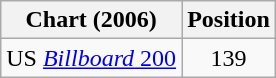<table class="wikitable">
<tr>
<th>Chart (2006)</th>
<th>Position</th>
</tr>
<tr>
<td>US <a href='#'><em>Billboard</em> 200</a></td>
<td align=center>139</td>
</tr>
</table>
